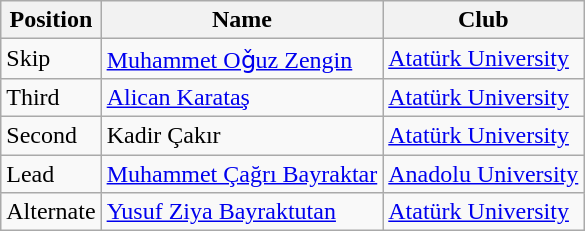<table class="wikitable sortable">
<tr>
<th>Position</th>
<th>Name</th>
<th>Club</th>
</tr>
<tr>
<td>Skip</td>
<td><a href='#'>Muhammet Oǧuz Zengin</a></td>
<td><a href='#'>Atatürk University</a></td>
</tr>
<tr>
<td>Third</td>
<td><a href='#'>Alican Karataş</a></td>
<td><a href='#'>Atatürk University</a></td>
</tr>
<tr>
<td>Second</td>
<td>Kadir Çakır</td>
<td><a href='#'>Atatürk University</a></td>
</tr>
<tr>
<td>Lead</td>
<td><a href='#'>Muhammet Çağrı Bayraktar</a></td>
<td><a href='#'>Anadolu University</a></td>
</tr>
<tr>
<td>Alternate</td>
<td><a href='#'>Yusuf Ziya Bayraktutan</a></td>
<td><a href='#'>Atatürk University</a></td>
</tr>
</table>
